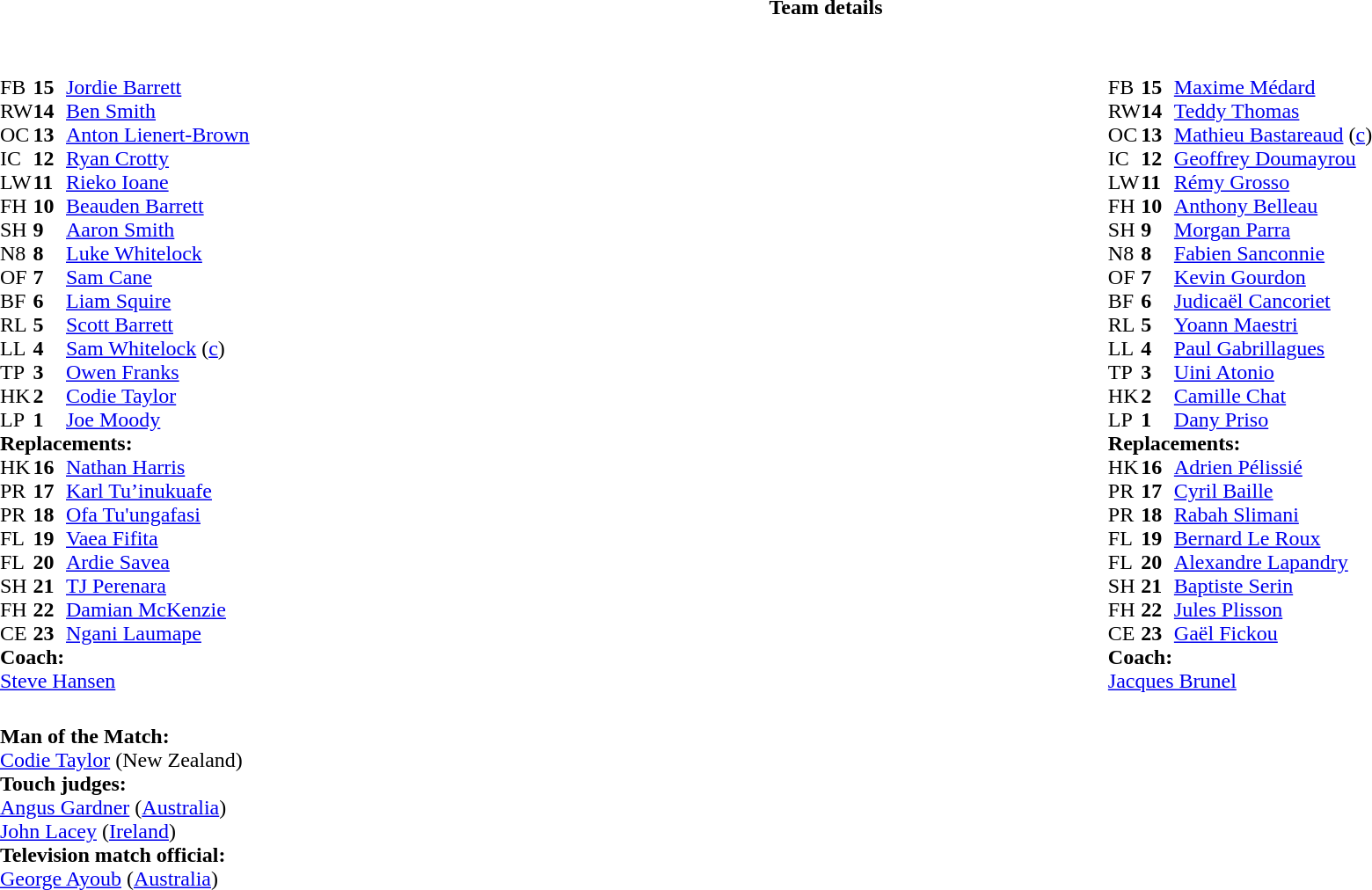<table border="0" style="width:100%;" class="collapsible collapsed">
<tr>
<th>Team details</th>
</tr>
<tr>
<td><br><table style="width:100%;">
<tr>
<td style="vertical-align:top; width:50%;"><br><table style="font-size: 100%" cellspacing="0" cellpadding="0">
<tr>
<th width="25"></th>
<th width="25"></th>
</tr>
<tr>
<td>FB</td>
<td><strong>15</strong></td>
<td><a href='#'>Jordie Barrett</a></td>
<td></td>
<td></td>
</tr>
<tr>
<td>RW</td>
<td><strong>14</strong></td>
<td><a href='#'>Ben Smith</a></td>
</tr>
<tr>
<td>OC</td>
<td><strong>13</strong></td>
<td><a href='#'>Anton Lienert-Brown</a></td>
</tr>
<tr>
<td>IC</td>
<td><strong>12</strong></td>
<td><a href='#'>Ryan Crotty</a></td>
<td></td>
<td></td>
</tr>
<tr>
<td>LW</td>
<td><strong>11</strong></td>
<td><a href='#'>Rieko Ioane</a></td>
</tr>
<tr>
<td>FH</td>
<td><strong>10</strong></td>
<td><a href='#'>Beauden Barrett</a></td>
</tr>
<tr>
<td>SH</td>
<td><strong>9</strong></td>
<td><a href='#'>Aaron Smith</a></td>
<td></td>
<td></td>
</tr>
<tr>
<td>N8</td>
<td><strong>8</strong></td>
<td><a href='#'>Luke Whitelock</a></td>
<td></td>
<td></td>
</tr>
<tr>
<td>OF</td>
<td><strong>7</strong></td>
<td><a href='#'>Sam Cane</a></td>
<td></td>
<td></td>
<td></td>
<td></td>
</tr>
<tr>
<td>BF</td>
<td><strong>6</strong></td>
<td><a href='#'>Liam Squire</a></td>
</tr>
<tr>
<td>RL</td>
<td><strong>5</strong></td>
<td><a href='#'>Scott Barrett</a></td>
</tr>
<tr>
<td>LL</td>
<td><strong>4</strong></td>
<td><a href='#'>Sam Whitelock</a> (<a href='#'>c</a>)</td>
</tr>
<tr>
<td>TP</td>
<td><strong>3</strong></td>
<td><a href='#'>Owen Franks</a></td>
<td></td>
<td></td>
</tr>
<tr>
<td>HK</td>
<td><strong>2</strong></td>
<td><a href='#'>Codie Taylor</a></td>
<td></td>
<td></td>
</tr>
<tr>
<td>LP</td>
<td><strong>1</strong></td>
<td><a href='#'>Joe Moody</a></td>
<td></td>
<td></td>
</tr>
<tr>
<td colspan="3"><strong>Replacements:</strong></td>
</tr>
<tr>
<td>HK</td>
<td><strong>16</strong></td>
<td><a href='#'>Nathan Harris</a></td>
<td></td>
<td></td>
</tr>
<tr>
<td>PR</td>
<td><strong>17</strong></td>
<td><a href='#'>Karl Tu’inukuafe</a></td>
<td></td>
<td></td>
</tr>
<tr>
<td>PR</td>
<td><strong>18</strong></td>
<td><a href='#'>Ofa Tu'ungafasi</a></td>
<td></td>
<td></td>
</tr>
<tr>
<td>FL</td>
<td><strong>19</strong></td>
<td><a href='#'>Vaea Fifita</a></td>
<td></td>
<td></td>
</tr>
<tr>
<td>FL</td>
<td><strong>20</strong></td>
<td><a href='#'>Ardie Savea</a></td>
<td></td>
<td></td>
<td></td>
<td></td>
</tr>
<tr>
<td>SH</td>
<td><strong>21</strong></td>
<td><a href='#'>TJ Perenara</a></td>
<td></td>
<td></td>
</tr>
<tr>
<td>FH</td>
<td><strong>22</strong></td>
<td><a href='#'>Damian McKenzie</a></td>
<td></td>
<td></td>
</tr>
<tr>
<td>CE</td>
<td><strong>23</strong></td>
<td><a href='#'>Ngani Laumape</a></td>
<td></td>
<td></td>
</tr>
<tr>
<td colspan="3"><strong>Coach:</strong></td>
</tr>
<tr>
<td colspan="4"> <a href='#'>Steve Hansen</a></td>
</tr>
</table>
</td>
<td style="vertical-align:top; width:50%;"><br><table cellspacing="0" cellpadding="0" style="font-size:100%; margin:auto;">
<tr>
<th width="25"></th>
<th width="25"></th>
</tr>
<tr>
<td>FB</td>
<td><strong>15</strong></td>
<td><a href='#'>Maxime Médard</a></td>
</tr>
<tr>
<td>RW</td>
<td><strong>14</strong></td>
<td><a href='#'>Teddy Thomas</a></td>
</tr>
<tr>
<td>OC</td>
<td><strong>13</strong></td>
<td><a href='#'>Mathieu Bastareaud</a> (<a href='#'>c</a>)</td>
</tr>
<tr>
<td>IC</td>
<td><strong>12</strong></td>
<td><a href='#'>Geoffrey Doumayrou</a></td>
</tr>
<tr>
<td>LW</td>
<td><strong>11</strong></td>
<td><a href='#'>Rémy Grosso</a></td>
<td></td>
<td></td>
</tr>
<tr>
<td>FH</td>
<td><strong>10</strong></td>
<td><a href='#'>Anthony Belleau</a></td>
<td></td>
<td></td>
</tr>
<tr>
<td>SH</td>
<td><strong>9</strong></td>
<td><a href='#'>Morgan Parra</a></td>
<td></td>
<td></td>
</tr>
<tr>
<td>N8</td>
<td><strong>8</strong></td>
<td><a href='#'>Fabien Sanconnie</a></td>
</tr>
<tr>
<td>OF</td>
<td><strong>7</strong></td>
<td><a href='#'>Kevin Gourdon</a></td>
</tr>
<tr>
<td>BF</td>
<td><strong>6</strong></td>
<td><a href='#'>Judicaël Cancoriet</a></td>
<td></td>
<td></td>
</tr>
<tr>
<td>RL</td>
<td><strong>5</strong></td>
<td><a href='#'>Yoann Maestri</a></td>
</tr>
<tr>
<td>LL</td>
<td><strong>4</strong></td>
<td><a href='#'>Paul Gabrillagues</a></td>
<td></td>
<td></td>
</tr>
<tr>
<td>TP</td>
<td><strong>3</strong></td>
<td><a href='#'>Uini Atonio</a></td>
<td></td>
<td></td>
</tr>
<tr>
<td>HK</td>
<td><strong>2</strong></td>
<td><a href='#'>Camille Chat</a></td>
<td></td>
<td></td>
</tr>
<tr>
<td>LP</td>
<td><strong>1</strong></td>
<td><a href='#'>Dany Priso</a></td>
<td></td>
<td></td>
</tr>
<tr>
<td colspan=3><strong>Replacements:</strong></td>
</tr>
<tr>
<td>HK</td>
<td><strong>16</strong></td>
<td><a href='#'>Adrien Pélissié</a></td>
<td></td>
<td></td>
</tr>
<tr>
<td>PR</td>
<td><strong>17</strong></td>
<td><a href='#'>Cyril Baille</a></td>
<td></td>
<td></td>
</tr>
<tr>
<td>PR</td>
<td><strong>18</strong></td>
<td><a href='#'>Rabah Slimani</a></td>
<td></td>
<td></td>
</tr>
<tr>
<td>FL</td>
<td><strong>19</strong></td>
<td><a href='#'>Bernard Le Roux</a></td>
<td></td>
<td></td>
</tr>
<tr>
<td>FL</td>
<td><strong>20</strong></td>
<td><a href='#'>Alexandre Lapandry</a></td>
<td></td>
<td></td>
</tr>
<tr>
<td>SH</td>
<td><strong>21</strong></td>
<td><a href='#'>Baptiste Serin</a></td>
<td></td>
<td></td>
</tr>
<tr>
<td>FH</td>
<td><strong>22</strong></td>
<td><a href='#'>Jules Plisson</a></td>
<td></td>
<td></td>
</tr>
<tr>
<td>CE</td>
<td><strong>23</strong></td>
<td><a href='#'>Gaël Fickou</a></td>
<td></td>
<td></td>
</tr>
<tr>
<td colspan=3><strong>Coach:</strong></td>
</tr>
<tr>
<td colspan="4"> <a href='#'>Jacques Brunel</a></td>
</tr>
</table>
</td>
</tr>
</table>
<table style="width:100%; font-size:100%;">
<tr>
<td><br><strong>Man of the Match:</strong>
<br><a href='#'>Codie Taylor</a> (New Zealand)<br><strong>Touch judges:</strong>
<br><a href='#'>Angus Gardner</a> (<a href='#'>Australia</a>)
<br><a href='#'>John Lacey</a> (<a href='#'>Ireland</a>)
<br><strong>Television match official:</strong>
<br><a href='#'>George Ayoub</a> (<a href='#'>Australia</a>)</td>
</tr>
</table>
</td>
</tr>
</table>
